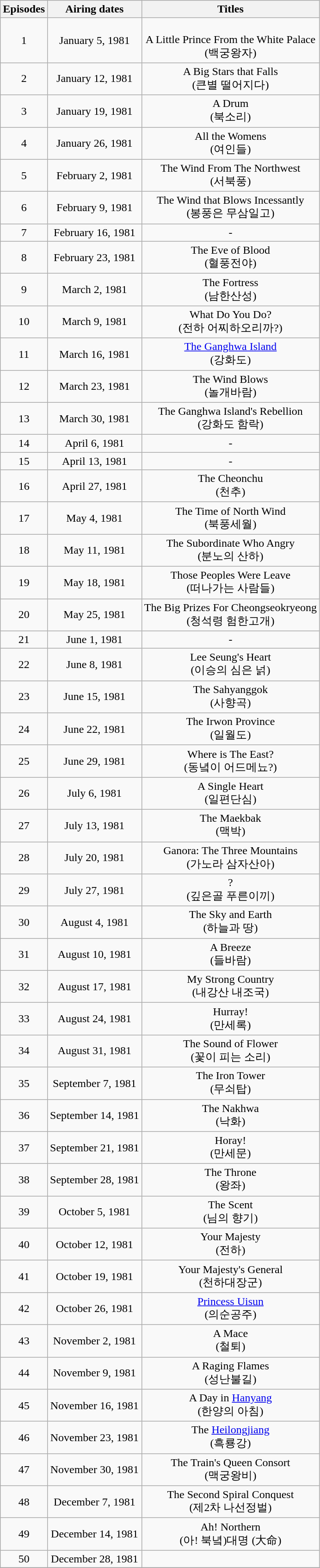<table class="wikitable">
<tr>
<th>Episodes</th>
<th>Airing dates</th>
<th>Titles</th>
</tr>
<tr style align="center">
<td>1</td>
<td>January 5, 1981</td>
<td><br>A Little Prince From the White Palace<br>(백궁왕자)</td>
</tr>
<tr style align="center">
<td>2</td>
<td>January 12, 1981</td>
<td>A Big Stars that Falls<br>(큰별 떨어지다)</td>
</tr>
<tr style align="center">
<td>3</td>
<td>January 19, 1981</td>
<td>A Drum<br>(북소리)</td>
</tr>
<tr style align="center">
<td>4</td>
<td>January 26, 1981</td>
<td>All the Womens<br>(여인들)</td>
</tr>
<tr style align="center">
<td>5</td>
<td>February 2, 1981</td>
<td>The Wind From The Northwest<br>(서북풍)</td>
</tr>
<tr style align="center">
<td>6</td>
<td>February 9, 1981</td>
<td>The Wind that Blows Incessantly<br>(봉풍은 무삼일고)</td>
</tr>
<tr style align="center">
<td>7</td>
<td>February 16, 1981</td>
<td>-</td>
</tr>
<tr style align="center">
<td>8</td>
<td>February 23, 1981</td>
<td>The Eve of Blood<br>(혈풍전야)</td>
</tr>
<tr style align="center">
<td>9</td>
<td>March 2, 1981</td>
<td>The Fortress<br>(남한산성)</td>
</tr>
<tr style align="center">
<td>10</td>
<td>March 9, 1981</td>
<td>What Do You Do?<br>(전하 어찌하오리까?)</td>
</tr>
<tr style align="center">
<td>11</td>
<td>March 16, 1981</td>
<td><a href='#'>The Ganghwa Island</a><br>(강화도)</td>
</tr>
<tr style align="center">
<td>12</td>
<td>March 23, 1981</td>
<td>The Wind Blows<br>(놀개바람)</td>
</tr>
<tr style align="center">
<td>13</td>
<td>March 30, 1981</td>
<td>The Ganghwa Island's Rebellion<br>(강화도 함락)</td>
</tr>
<tr style align="center">
<td>14</td>
<td>April 6, 1981</td>
<td>-</td>
</tr>
<tr style align="center">
<td>15</td>
<td>April 13, 1981</td>
<td>-</td>
</tr>
<tr style align="center">
<td>16</td>
<td>April 27, 1981</td>
<td>The Cheonchu<br>(천추)</td>
</tr>
<tr style align="center">
<td>17</td>
<td>May 4, 1981</td>
<td>The Time of North Wind<br>(북풍세월)</td>
</tr>
<tr style align="center">
<td>18</td>
<td>May 11, 1981</td>
<td>The Subordinate Who Angry<br>(분노의 산하)</td>
</tr>
<tr style align="center">
<td>19</td>
<td>May 18, 1981</td>
<td>Those Peoples Were Leave<br>(떠나가는 사람들)</td>
</tr>
<tr style align="center">
<td>20</td>
<td>May 25, 1981</td>
<td>The Big Prizes For Cheongseokryeong<br>(청석령 험한고개)</td>
</tr>
<tr style align="center">
<td>21</td>
<td>June 1, 1981</td>
<td>-</td>
</tr>
<tr style align="center">
<td>22</td>
<td>June 8, 1981</td>
<td>Lee Seung's Heart<br>(이승의 심은 넑)</td>
</tr>
<tr style align="center">
<td>23</td>
<td>June 15, 1981</td>
<td>The Sahyanggok<br>(사향곡)</td>
</tr>
<tr style align="center">
<td>24</td>
<td>June 22, 1981</td>
<td>The Irwon Province<br>(일월도)</td>
</tr>
<tr style align="center">
<td>25</td>
<td>June 29, 1981</td>
<td>Where is The East?<br>(동녘이 어드메뇨?)</td>
</tr>
<tr style align="center">
<td>26</td>
<td>July 6, 1981</td>
<td>A Single Heart<br>(일편단심)</td>
</tr>
<tr style align="center">
<td>27</td>
<td>July 13, 1981</td>
<td>The Maekbak<br>(맥박)</td>
</tr>
<tr style align="center">
<td>28</td>
<td>July 20, 1981</td>
<td>Ganora: The Three Mountains<br>(가노라 삼자산아)</td>
</tr>
<tr style align="center">
<td>29</td>
<td>July 27, 1981</td>
<td>? <br>(깊은골 푸른이끼)</td>
</tr>
<tr style align="center">
<td>30</td>
<td>August 4, 1981</td>
<td>The Sky and Earth<br>(하늘과 땅)</td>
</tr>
<tr style align="center">
<td>31</td>
<td>August 10, 1981</td>
<td>A Breeze<br>(들바람)</td>
</tr>
<tr style align="center">
<td>32</td>
<td>August 17, 1981</td>
<td>My Strong Country<br>(내강산 내조국)</td>
</tr>
<tr style align="center">
<td>33</td>
<td>August 24, 1981</td>
<td>Hurray!<br>(만세록)</td>
</tr>
<tr style align="center">
<td>34</td>
<td>August 31, 1981</td>
<td>The Sound of Flower<br>(꽃이 피는 소리)</td>
</tr>
<tr style align="center">
<td>35</td>
<td>September 7, 1981</td>
<td>The Iron Tower<br>(무쇠탑)</td>
</tr>
<tr style align="center">
<td>36</td>
<td>September 14, 1981</td>
<td>The Nakhwa<br>(낙화)</td>
</tr>
<tr style align="center">
<td>37</td>
<td>September 21, 1981</td>
<td>Horay!<br>(만세문)</td>
</tr>
<tr style align="center">
<td>38</td>
<td>September 28, 1981</td>
<td>The Throne<br>(왕좌)</td>
</tr>
<tr style align="center">
<td>39</td>
<td>October 5, 1981</td>
<td>The Scent<br>(님의 향기)</td>
</tr>
<tr style align="center">
<td>40</td>
<td>October 12, 1981</td>
<td>Your Majesty<br>(전하)</td>
</tr>
<tr style align="center">
<td>41</td>
<td>October 19, 1981</td>
<td>Your Majesty's General<br>(천하대장군)</td>
</tr>
<tr style align="center">
<td>42</td>
<td>October 26, 1981</td>
<td><a href='#'>Princess Uisun</a><br>(의순공주)</td>
</tr>
<tr style align="center">
<td>43</td>
<td>November 2, 1981</td>
<td>A Mace<br>(철퇴)</td>
</tr>
<tr style align="center">
<td>44</td>
<td>November 9, 1981</td>
<td>A Raging Flames<br>(성난불길)</td>
</tr>
<tr style align="center">
<td>45</td>
<td>November 16, 1981</td>
<td>A Day in <a href='#'>Hanyang</a><br>(한양의 아침)</td>
</tr>
<tr style align="center">
<td>46</td>
<td>November 23, 1981</td>
<td>The <a href='#'>Heilongjiang</a><br>(흑룡강)</td>
</tr>
<tr style align="center">
<td>47</td>
<td>November 30, 1981</td>
<td>The Train's Queen Consort<br>(맥궁왕비)</td>
</tr>
<tr style align="center">
<td>48</td>
<td>December 7, 1981</td>
<td>The Second Spiral Conquest<br>(제2차 나선정벌)</td>
</tr>
<tr style align="center">
<td>49</td>
<td>December 14, 1981</td>
<td>Ah! Northern<br>(아! 북녘)대명 (大命)</td>
</tr>
<tr style align="center">
<td>50</td>
<td>December 28, 1981</td>
<td></td>
</tr>
<tr>
</tr>
</table>
